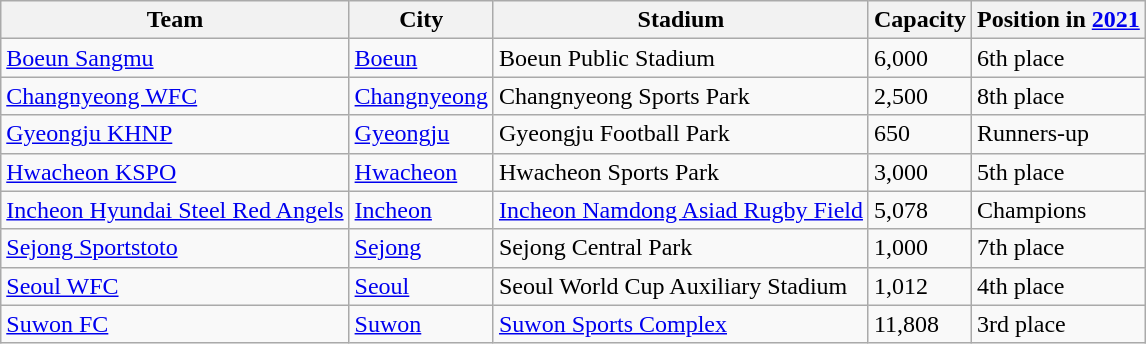<table class="wikitable sortable">
<tr>
<th>Team</th>
<th>City</th>
<th>Stadium</th>
<th>Capacity</th>
<th data-sort-type="number">Position in <a href='#'>2021</a></th>
</tr>
<tr>
<td><a href='#'>Boeun Sangmu</a></td>
<td><a href='#'>Boeun</a></td>
<td>Boeun Public Stadium</td>
<td>6,000</td>
<td>6th place</td>
</tr>
<tr>
<td><a href='#'>Changnyeong WFC</a></td>
<td><a href='#'>Changnyeong</a></td>
<td>Changnyeong Sports Park</td>
<td>2,500</td>
<td>8th place</td>
</tr>
<tr>
<td><a href='#'>Gyeongju KHNP</a></td>
<td><a href='#'>Gyeongju</a></td>
<td>Gyeongju Football Park</td>
<td>650</td>
<td>Runners-up</td>
</tr>
<tr>
<td><a href='#'>Hwacheon KSPO</a></td>
<td><a href='#'>Hwacheon</a></td>
<td>Hwacheon Sports Park</td>
<td>3,000</td>
<td>5th place</td>
</tr>
<tr>
<td><a href='#'>Incheon Hyundai Steel Red Angels</a></td>
<td><a href='#'>Incheon</a></td>
<td><a href='#'>Incheon Namdong Asiad Rugby Field</a></td>
<td>5,078</td>
<td>Champions</td>
</tr>
<tr>
<td><a href='#'>Sejong Sportstoto</a></td>
<td><a href='#'>Sejong</a></td>
<td>Sejong Central Park</td>
<td>1,000</td>
<td>7th place</td>
</tr>
<tr>
<td><a href='#'>Seoul WFC</a></td>
<td><a href='#'>Seoul</a></td>
<td>Seoul World Cup Auxiliary Stadium</td>
<td>1,012</td>
<td>4th place</td>
</tr>
<tr>
<td><a href='#'>Suwon FC</a></td>
<td><a href='#'>Suwon</a></td>
<td><a href='#'>Suwon Sports Complex</a></td>
<td>11,808</td>
<td>3rd place</td>
</tr>
</table>
